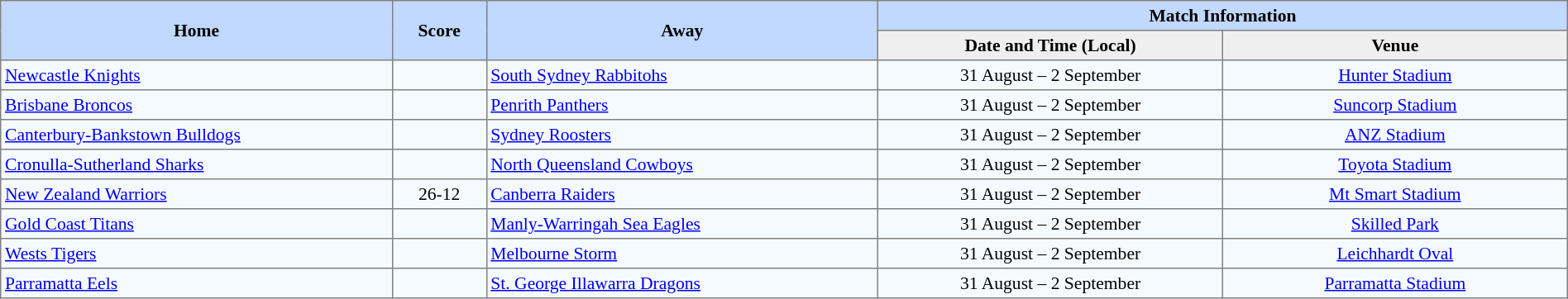<table border="1" cellpadding="3" cellspacing="0" style="border-collapse:collapse; font-size:90%; width:100%;">
<tr bgcolor=#C1D8FF>
<th rowspan=2 width=25%>Home</th>
<th rowspan=2 width=6%>Score</th>
<th rowspan=2 width=25%>Away</th>
<th colspan=6>Match Information</th>
</tr>
<tr bgcolor=#EFEFEF>
<th width=22%>Date and Time (Local)</th>
<th width=22%>Venue</th>
</tr>
<tr style="text-align:center; background:#f5faff;">
<td align=left> <a href='#'>Newcastle Knights</a></td>
<td></td>
<td align=left> <a href='#'>South Sydney Rabbitohs</a></td>
<td>31 August – 2 September</td>
<td><a href='#'>Hunter Stadium</a></td>
</tr>
<tr style="text-align:center; background:#f5faff;">
<td align=left> <a href='#'>Brisbane Broncos</a></td>
<td></td>
<td align=left> <a href='#'>Penrith Panthers</a></td>
<td>31 August – 2 September</td>
<td><a href='#'>Suncorp Stadium</a></td>
</tr>
<tr style="text-align:center; background:#f5faff;">
<td align=left> <a href='#'>Canterbury-Bankstown Bulldogs</a></td>
<td></td>
<td align=left> <a href='#'>Sydney Roosters</a></td>
<td>31 August – 2 September</td>
<td><a href='#'>ANZ Stadium</a></td>
</tr>
<tr style="text-align:center; background:#f5faff;">
<td align=left> <a href='#'>Cronulla-Sutherland Sharks</a></td>
<td></td>
<td align=left> <a href='#'>North Queensland Cowboys</a></td>
<td>31 August – 2 September</td>
<td><a href='#'>Toyota Stadium</a></td>
</tr>
<tr style="text-align:center; background:#f5faff;">
<td align=left> <a href='#'>New Zealand Warriors</a></td>
<td>26-12</td>
<td align=left> <a href='#'>Canberra Raiders</a></td>
<td>31 August – 2 September</td>
<td><a href='#'>Mt Smart Stadium</a></td>
</tr>
<tr style="text-align:center; background:#f5faff;">
<td align=left> <a href='#'>Gold Coast Titans</a></td>
<td></td>
<td align=left> <a href='#'>Manly-Warringah Sea Eagles</a></td>
<td>31 August – 2 September</td>
<td><a href='#'>Skilled Park</a></td>
</tr>
<tr style="text-align:center; background:#f5faff;">
<td align=left> <a href='#'>Wests Tigers</a></td>
<td></td>
<td align=left> <a href='#'>Melbourne Storm</a></td>
<td>31 August – 2 September</td>
<td><a href='#'>Leichhardt Oval</a></td>
</tr>
<tr style="text-align:center; background:#f5faff;">
<td align=left> <a href='#'>Parramatta Eels</a></td>
<td></td>
<td align=left> <a href='#'>St. George Illawarra Dragons</a></td>
<td>31 August – 2 September</td>
<td><a href='#'>Parramatta Stadium</a></td>
</tr>
</table>
